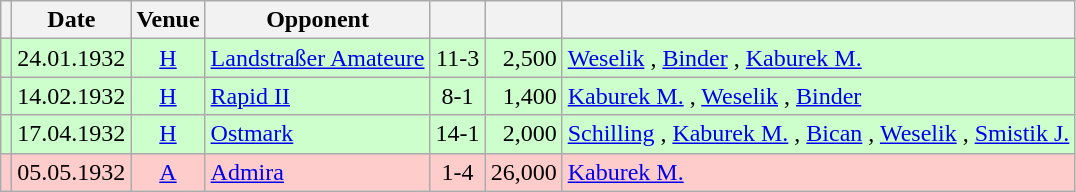<table class="wikitable" Style="text-align: center">
<tr>
<th></th>
<th>Date</th>
<th>Venue</th>
<th>Opponent</th>
<th></th>
<th></th>
<th></th>
</tr>
<tr style="background:#cfc">
<td></td>
<td>24.01.1932</td>
<td><a href='#'>H</a></td>
<td align="left"><a href='#'>Landstraßer Amateure</a></td>
<td>11-3</td>
<td align="right">2,500</td>
<td align="left"><a href='#'>Weselik</a>    , <a href='#'>Binder</a>    , <a href='#'>Kaburek M.</a>   </td>
</tr>
<tr style="background:#cfc">
<td></td>
<td>14.02.1932</td>
<td><a href='#'>H</a></td>
<td align="left"><a href='#'>Rapid II</a></td>
<td>8-1</td>
<td align="right">1,400</td>
<td align="left"><a href='#'>Kaburek M.</a>     , <a href='#'>Weselik</a> , <a href='#'>Binder</a>  </td>
</tr>
<tr style="background:#cfc">
<td></td>
<td>17.04.1932</td>
<td><a href='#'>H</a></td>
<td align="left"><a href='#'>Ostmark</a></td>
<td>14-1</td>
<td align="right">2,000</td>
<td align="left"><a href='#'>Schilling</a> , <a href='#'>Kaburek M.</a>       , <a href='#'>Bican</a>  , <a href='#'>Weselik</a>   , <a href='#'>Smistik J.</a> </td>
</tr>
<tr style="background:#fcc">
<td></td>
<td>05.05.1932</td>
<td><a href='#'>A</a></td>
<td align="left"><a href='#'>Admira</a></td>
<td>1-4</td>
<td align="right">26,000</td>
<td align="left"><a href='#'>Kaburek M.</a> </td>
</tr>
</table>
